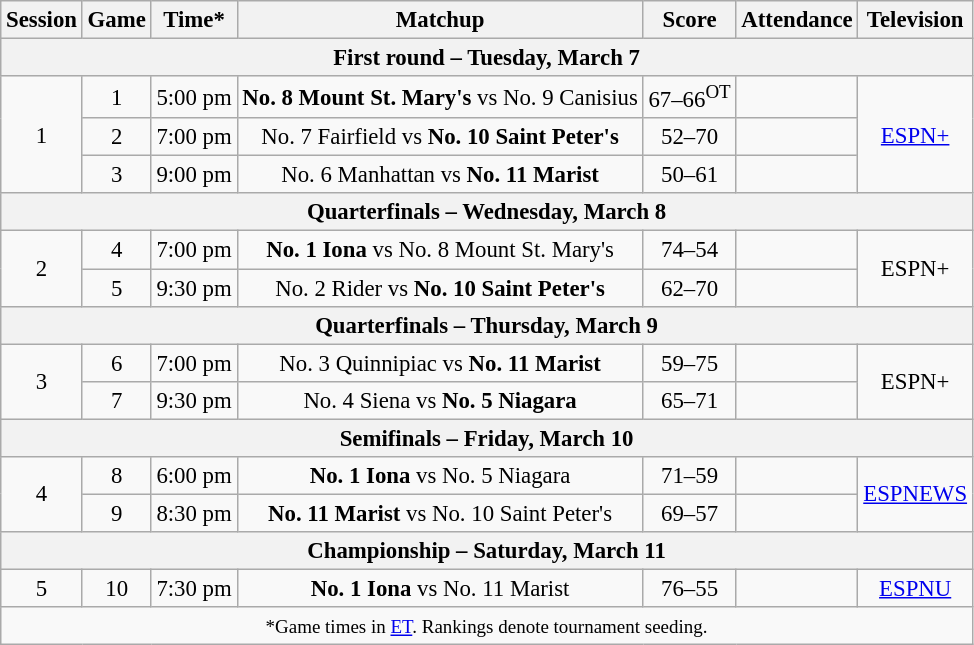<table class="wikitable" style="font-size:95%;text-align:center">
<tr>
<th>Session</th>
<th>Game</th>
<th>Time*</th>
<th>Matchup</th>
<th>Score</th>
<th>Attendance</th>
<th>Television</th>
</tr>
<tr>
<th colspan="8">First round – Tuesday, March 7</th>
</tr>
<tr>
<td rowspan=3>1</td>
<td>1</td>
<td>5:00 pm</td>
<td><strong>No. 8 Mount St. Mary's</strong> vs No. 9 Canisius</td>
<td>67–66<sup>OT</sup></td>
<td></td>
<td rowspan=3><a href='#'>ESPN+</a></td>
</tr>
<tr>
<td>2</td>
<td>7:00 pm</td>
<td>No. 7 Fairfield vs <strong>No. 10 Saint Peter's</strong></td>
<td>52–70</td>
<td></td>
</tr>
<tr>
<td>3</td>
<td>9:00 pm</td>
<td>No. 6 Manhattan vs <strong>No. 11 Marist</strong></td>
<td>50–61</td>
<td></td>
</tr>
<tr>
<th colspan="8">Quarterfinals – Wednesday, March 8</th>
</tr>
<tr>
<td rowspan=2>2</td>
<td>4</td>
<td>7:00 pm</td>
<td><strong>No. 1 Iona</strong> vs No. 8 Mount St. Mary's</td>
<td>74–54</td>
<td></td>
<td rowspan=2>ESPN+</td>
</tr>
<tr>
<td>5</td>
<td>9:30 pm</td>
<td>No. 2 Rider vs <strong>No. 10 Saint Peter's</strong></td>
<td>62–70</td>
<td></td>
</tr>
<tr>
<th colspan="8">Quarterfinals – Thursday, March 9</th>
</tr>
<tr>
<td rowspan=2>3</td>
<td>6</td>
<td>7:00 pm</td>
<td>No. 3 Quinnipiac vs <strong>No. 11 Marist</strong></td>
<td>59–75</td>
<td></td>
<td rowspan=2>ESPN+</td>
</tr>
<tr>
<td>7</td>
<td>9:30 pm</td>
<td>No. 4 Siena vs <strong>No. 5 Niagara</strong></td>
<td>65–71</td>
<td></td>
</tr>
<tr>
<th colspan="8">Semifinals – Friday, March 10</th>
</tr>
<tr>
<td rowspan=2>4</td>
<td>8</td>
<td>6:00 pm</td>
<td><strong>No. 1 Iona</strong> vs No. 5 Niagara</td>
<td>71–59</td>
<td></td>
<td rowspan=2><a href='#'>ESPNEWS</a></td>
</tr>
<tr>
<td>9</td>
<td>8:30 pm</td>
<td><strong>No. 11 Marist</strong> vs No. 10 Saint Peter's</td>
<td>69–57</td>
<td></td>
</tr>
<tr>
<th colspan="8">Championship – Saturday, March 11</th>
</tr>
<tr>
<td>5</td>
<td>10</td>
<td>7:30 pm</td>
<td><strong>No. 1 Iona</strong> vs No. 11 Marist</td>
<td>76–55</td>
<td></td>
<td><a href='#'>ESPNU</a></td>
</tr>
<tr>
<td colspan="7"><small>*Game times in <a href='#'>ET</a>. Rankings denote tournament seeding.</small></td>
</tr>
</table>
